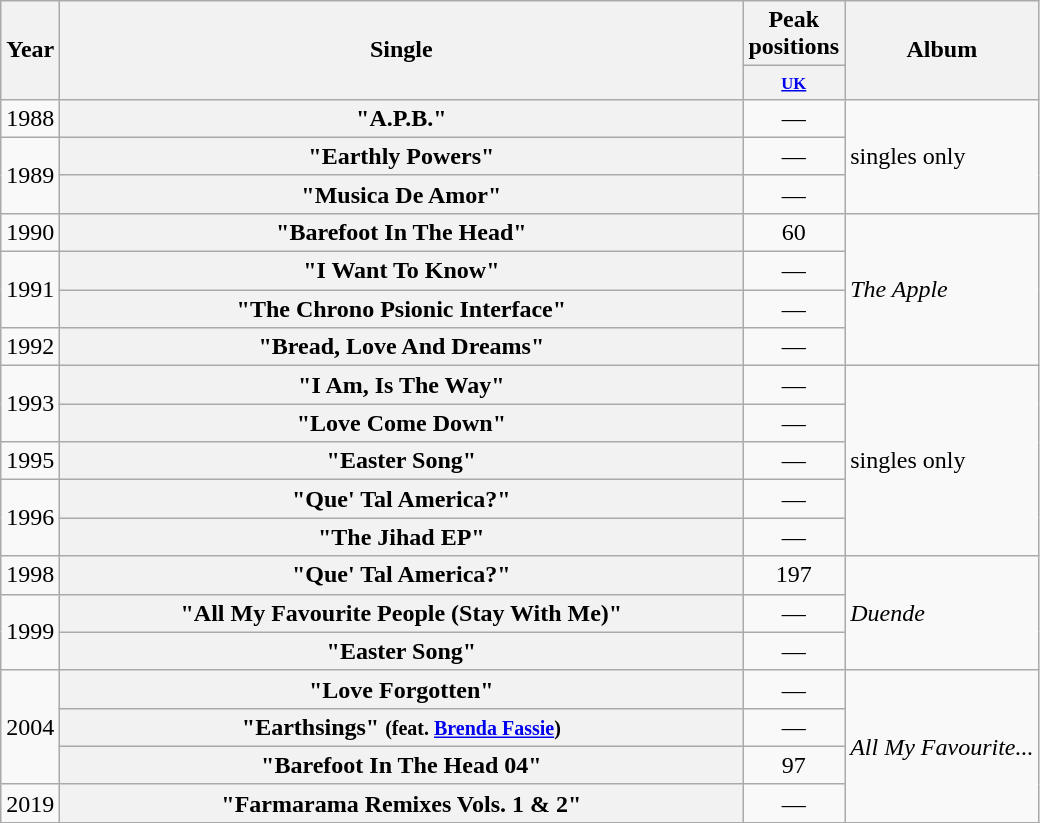<table class="wikitable plainrowheaders" style="text-align:center;">
<tr>
<th rowspan="2">Year</th>
<th rowspan="2" style="width:28em;">Single</th>
<th colspan="1">Peak positions</th>
<th rowspan="2">Album</th>
</tr>
<tr style="font-size:smaller;">
<th width="35"><small><a href='#'>UK</a></small><br></th>
</tr>
<tr>
<td rowspan="1">1988</td>
<th scope="row">"A.P.B."</th>
<td>—</td>
<td align="left" rowspan="3">singles only</td>
</tr>
<tr>
<td rowspan="2">1989</td>
<th scope="row">"Earthly Powers"</th>
<td>—</td>
</tr>
<tr>
<th scope="row">"Musica De Amor"</th>
<td>—</td>
</tr>
<tr>
<td rowspan="1">1990</td>
<th scope="row">"Barefoot In The Head"</th>
<td>60</td>
<td align="left" rowspan="4"><em>The Apple</em></td>
</tr>
<tr>
<td rowspan="2">1991</td>
<th scope="row">"I Want To Know"</th>
<td>—</td>
</tr>
<tr>
<th scope="row">"The Chrono Psionic Interface"</th>
<td>—</td>
</tr>
<tr>
<td rowspan="1">1992</td>
<th scope="row">"Bread, Love And Dreams"</th>
<td>—</td>
</tr>
<tr>
<td rowspan="2">1993</td>
<th scope="row">"I Am, Is The Way"</th>
<td>—</td>
<td align="left" rowspan="5">singles only</td>
</tr>
<tr>
<th scope="row">"Love Come Down"</th>
<td>—</td>
</tr>
<tr>
<td rowspan="1">1995</td>
<th scope="row">"Easter Song"</th>
<td>—</td>
</tr>
<tr>
<td rowspan="2">1996</td>
<th scope="row">"Que' Tal America?"</th>
<td>—</td>
</tr>
<tr>
<th scope="row">"The Jihad EP"</th>
<td>—</td>
</tr>
<tr>
<td rowspan="1">1998</td>
<th scope="row">"Que' Tal America?"</th>
<td>197</td>
<td align="left" rowspan="3"><em>Duende</em></td>
</tr>
<tr>
<td rowspan="2">1999</td>
<th scope="row">"All My Favourite People (Stay With Me)"</th>
<td>—</td>
</tr>
<tr>
<th scope="row">"Easter Song"</th>
<td>—</td>
</tr>
<tr>
<td rowspan="3">2004</td>
<th scope="row">"Love Forgotten"</th>
<td>—</td>
<td align="left" rowspan="4"><em>All My Favourite...</em></td>
</tr>
<tr>
<th scope="row">"Earthsings" <small>(feat. <a href='#'>Brenda Fassie</a>)</small></th>
<td>—</td>
</tr>
<tr>
<th scope="row">"Barefoot In The Head 04"</th>
<td>97</td>
</tr>
<tr>
<td rowspan="1">2019</td>
<th scope="row">"Farmarama Remixes Vols. 1 & 2"</th>
<td>—</td>
</tr>
<tr>
</tr>
</table>
